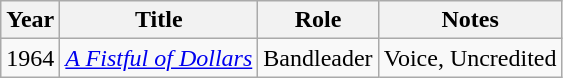<table class="wikitable">
<tr>
<th>Year</th>
<th>Title</th>
<th>Role</th>
<th>Notes</th>
</tr>
<tr>
<td>1964</td>
<td><em><a href='#'>A Fistful of Dollars</a></em></td>
<td>Bandleader</td>
<td>Voice, Uncredited</td>
</tr>
</table>
